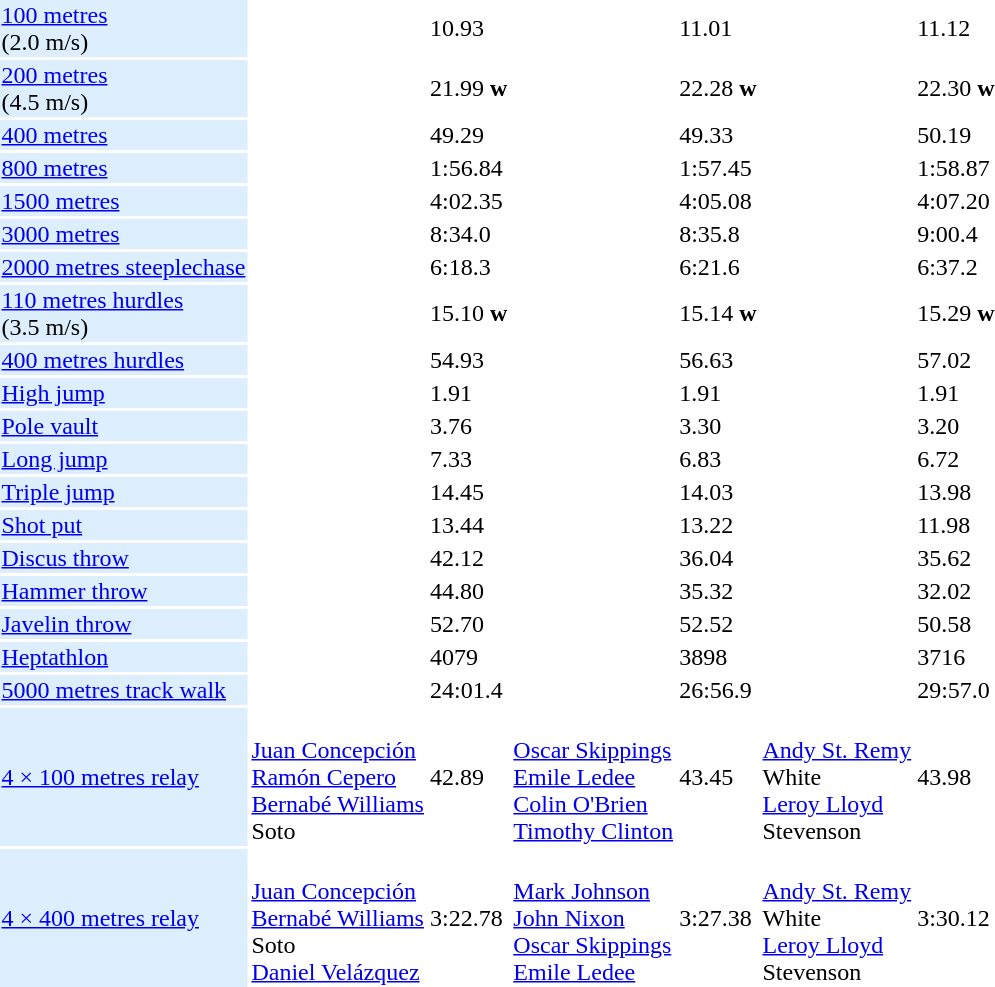<table>
<tr>
<td bgcolor = DDEEFF><a href='#'>100 metres</a> <br> (2.0 m/s)</td>
<td></td>
<td>10.93</td>
<td></td>
<td>11.01</td>
<td></td>
<td>11.12</td>
</tr>
<tr>
<td bgcolor = DDEEFF><a href='#'>200 metres</a> <br> (4.5 m/s)</td>
<td></td>
<td>21.99 <strong>w</strong></td>
<td></td>
<td>22.28 <strong>w</strong></td>
<td></td>
<td>22.30 <strong>w</strong></td>
</tr>
<tr>
<td bgcolor = DDEEFF><a href='#'>400 metres</a></td>
<td></td>
<td>49.29</td>
<td></td>
<td>49.33</td>
<td></td>
<td>50.19</td>
</tr>
<tr>
<td bgcolor = DDEEFF><a href='#'>800 metres</a></td>
<td></td>
<td>1:56.84</td>
<td></td>
<td>1:57.45</td>
<td></td>
<td>1:58.87</td>
</tr>
<tr>
<td bgcolor = DDEEFF><a href='#'>1500 metres</a></td>
<td></td>
<td>4:02.35</td>
<td></td>
<td>4:05.08</td>
<td></td>
<td>4:07.20</td>
</tr>
<tr>
<td bgcolor = DDEEFF><a href='#'>3000 metres</a></td>
<td></td>
<td>8:34.0</td>
<td></td>
<td>8:35.8</td>
<td></td>
<td>9:00.4</td>
</tr>
<tr>
<td bgcolor = DDEEFF><a href='#'>2000 metres steeplechase</a></td>
<td></td>
<td>6:18.3</td>
<td></td>
<td>6:21.6</td>
<td></td>
<td>6:37.2</td>
</tr>
<tr>
<td bgcolor = DDEEFF><a href='#'>110 metres hurdles</a> <br> (3.5 m/s)</td>
<td></td>
<td>15.10 <strong>w</strong></td>
<td></td>
<td>15.14 <strong>w</strong></td>
<td></td>
<td>15.29 <strong>w</strong></td>
</tr>
<tr>
<td bgcolor = DDEEFF><a href='#'>400 metres hurdles</a></td>
<td></td>
<td>54.93</td>
<td></td>
<td>56.63</td>
<td></td>
<td>57.02</td>
</tr>
<tr>
<td bgcolor = DDEEFF><a href='#'>High jump</a></td>
<td></td>
<td>1.91</td>
<td></td>
<td>1.91</td>
<td></td>
<td>1.91</td>
</tr>
<tr>
<td bgcolor = DDEEFF><a href='#'>Pole vault</a></td>
<td></td>
<td>3.76</td>
<td></td>
<td>3.30</td>
<td></td>
<td>3.20</td>
</tr>
<tr>
<td bgcolor = DDEEFF><a href='#'>Long jump</a></td>
<td></td>
<td>7.33</td>
<td></td>
<td>6.83</td>
<td></td>
<td>6.72</td>
</tr>
<tr>
<td bgcolor = DDEEFF><a href='#'>Triple jump</a></td>
<td></td>
<td>14.45</td>
<td></td>
<td>14.03</td>
<td></td>
<td>13.98</td>
</tr>
<tr>
<td bgcolor = DDEEFF><a href='#'>Shot put</a></td>
<td></td>
<td>13.44</td>
<td></td>
<td>13.22</td>
<td></td>
<td>11.98</td>
</tr>
<tr>
<td bgcolor = DDEEFF><a href='#'>Discus throw</a></td>
<td></td>
<td>42.12</td>
<td></td>
<td>36.04</td>
<td></td>
<td>35.62</td>
</tr>
<tr>
<td bgcolor = DDEEFF><a href='#'>Hammer throw</a></td>
<td></td>
<td>44.80</td>
<td></td>
<td>35.32</td>
<td></td>
<td>32.02</td>
</tr>
<tr>
<td bgcolor = DDEEFF><a href='#'>Javelin throw</a></td>
<td></td>
<td>52.70</td>
<td></td>
<td>52.52</td>
<td></td>
<td>50.58</td>
</tr>
<tr>
<td bgcolor = DDEEFF><a href='#'>Heptathlon</a></td>
<td></td>
<td>4079</td>
<td></td>
<td>3898</td>
<td></td>
<td>3716</td>
</tr>
<tr>
<td bgcolor = DDEEFF><a href='#'>5000 metres track walk</a></td>
<td></td>
<td>24:01.4</td>
<td></td>
<td>26:56.9</td>
<td></td>
<td>29:57.0</td>
</tr>
<tr>
<td bgcolor = DDEEFF><a href='#'>4 × 100 metres relay</a></td>
<td> <br> <a href='#'>Juan Concepción</a> <br> <a href='#'>Ramón Cepero</a> <br> <a href='#'>Bernabé Williams</a> <br> Soto</td>
<td>42.89</td>
<td> <br> <a href='#'>Oscar Skippings</a> <br> <a href='#'>Emile Ledee</a> <br> <a href='#'>Colin O'Brien</a> <br> <a href='#'>Timothy Clinton</a></td>
<td>43.45</td>
<td> <br> <a href='#'>Andy St. Remy</a> <br> White <br> <a href='#'>Leroy Lloyd</a> <br> Stevenson</td>
<td>43.98</td>
</tr>
<tr>
<td bgcolor = DDEEFF><a href='#'>4 × 400 metres relay</a></td>
<td> <br> <a href='#'>Juan Concepción</a> <br> <a href='#'>Bernabé Williams</a> <br> Soto <br> <a href='#'>Daniel Velázquez</a></td>
<td>3:22.78</td>
<td> <br> <a href='#'>Mark Johnson</a> <br> <a href='#'>John Nixon</a> <br> <a href='#'>Oscar Skippings</a> <br> <a href='#'>Emile Ledee</a></td>
<td>3:27.38</td>
<td> <br> <a href='#'>Andy St. Remy</a> <br> White <br> <a href='#'>Leroy Lloyd</a> <br> Stevenson</td>
<td>3:30.12</td>
</tr>
</table>
